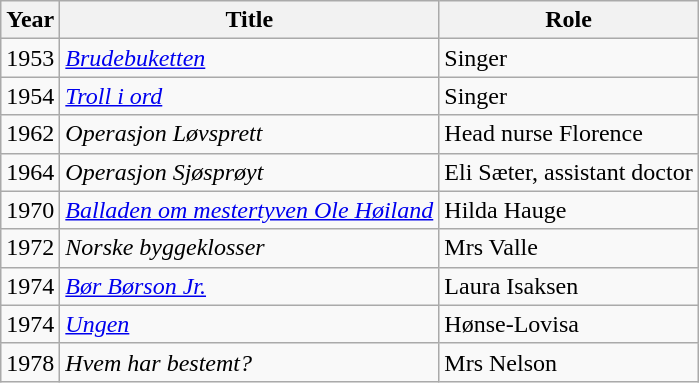<table class="wikitable">
<tr>
<th>Year</th>
<th>Title</th>
<th>Role</th>
</tr>
<tr>
<td>1953</td>
<td><em><a href='#'>Brudebuketten</a></em></td>
<td>Singer</td>
</tr>
<tr>
<td>1954</td>
<td><em><a href='#'>Troll i ord</a></em></td>
<td>Singer</td>
</tr>
<tr>
<td>1962</td>
<td><em>Operasjon Løvsprett</em></td>
<td>Head nurse Florence</td>
</tr>
<tr>
<td>1964</td>
<td><em>Operasjon Sjøsprøyt</em></td>
<td>Eli Sæter, assistant doctor</td>
</tr>
<tr>
<td>1970</td>
<td><em><a href='#'>Balladen om mestertyven Ole Høiland</a></em></td>
<td>Hilda Hauge</td>
</tr>
<tr>
<td>1972</td>
<td><em>Norske byggeklosser</em></td>
<td>Mrs Valle</td>
</tr>
<tr>
<td>1974</td>
<td><em><a href='#'>Bør Børson Jr.</a></em></td>
<td>Laura Isaksen</td>
</tr>
<tr>
<td>1974</td>
<td><em><a href='#'>Ungen</a></em></td>
<td>Hønse-Lovisa</td>
</tr>
<tr>
<td>1978</td>
<td><em>Hvem har bestemt?</em></td>
<td>Mrs Nelson</td>
</tr>
</table>
